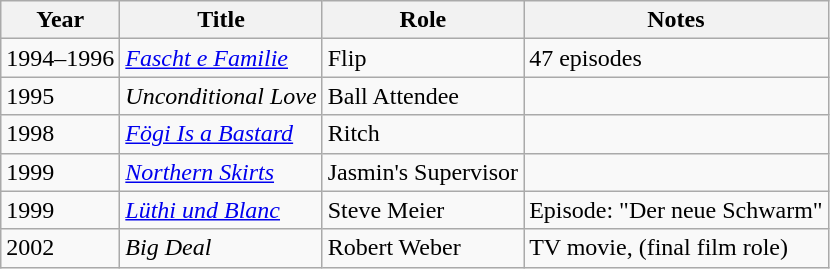<table class="wikitable">
<tr>
<th>Year</th>
<th>Title</th>
<th>Role</th>
<th>Notes</th>
</tr>
<tr>
<td>1994–1996</td>
<td><em><a href='#'>Fascht e Familie</a></em></td>
<td>Flip</td>
<td>47 episodes</td>
</tr>
<tr>
<td>1995</td>
<td><em>Unconditional Love</em></td>
<td>Ball Attendee</td>
<td></td>
</tr>
<tr>
<td>1998</td>
<td><em><a href='#'>Fögi Is a Bastard</a></em></td>
<td>Ritch</td>
<td></td>
</tr>
<tr>
<td>1999</td>
<td><em><a href='#'>Northern Skirts</a></em></td>
<td>Jasmin's Supervisor</td>
<td></td>
</tr>
<tr>
<td>1999</td>
<td><em><a href='#'>Lüthi und Blanc</a></em></td>
<td>Steve Meier</td>
<td>Episode: "Der neue Schwarm"</td>
</tr>
<tr>
<td>2002</td>
<td><em>Big Deal</em></td>
<td>Robert Weber</td>
<td>TV movie, (final film role)</td>
</tr>
</table>
